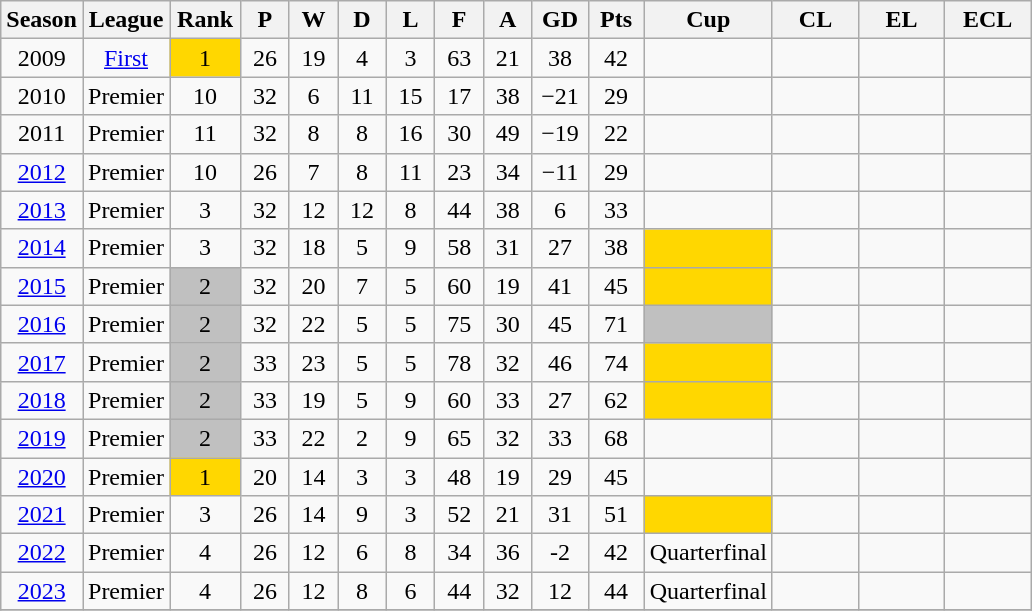<table class="wikitable sortable" style="text-align:center;">
<tr>
<th style="width:40px;">Season</th>
<th style="width:40px;">League</th>
<th style="width:40px;">Rank</th>
<th style="width:25px;">P</th>
<th style="width:25px;">W</th>
<th style="width:25px;">D</th>
<th style="width:25px;">L</th>
<th style="width:25px;">F</th>
<th style="width:25px;">A</th>
<th style="width:30px;">GD</th>
<th style="width:30px;">Pts</th>
<th>Cup</th>
<th style="width:50px;">CL</th>
<th style="width:50px;">EL</th>
<th style="width:50px;">ECL</th>
</tr>
<tr>
<td>2009</td>
<td><a href='#'>First</a></td>
<td style="background:gold;">1</td>
<td>26</td>
<td>19</td>
<td>4</td>
<td>3</td>
<td>63</td>
<td>21</td>
<td>38</td>
<td>42</td>
<td></td>
<td></td>
<td></td>
<td></td>
</tr>
<tr>
<td>2010</td>
<td>Premier</td>
<td>10</td>
<td>32</td>
<td>6</td>
<td>11</td>
<td>15</td>
<td>17</td>
<td>38</td>
<td>−21</td>
<td>29</td>
<td></td>
<td></td>
<td></td>
<td></td>
</tr>
<tr>
<td>2011</td>
<td>Premier</td>
<td>11</td>
<td>32</td>
<td>8</td>
<td>8</td>
<td>16</td>
<td>30</td>
<td>49</td>
<td>−19</td>
<td>22</td>
<td></td>
<td></td>
<td></td>
<td></td>
</tr>
<tr>
<td><a href='#'>2012</a></td>
<td>Premier</td>
<td>10</td>
<td>26</td>
<td>7</td>
<td>8</td>
<td>11</td>
<td>23</td>
<td>34</td>
<td>−11</td>
<td>29</td>
<td></td>
<td></td>
<td></td>
<td></td>
</tr>
<tr>
<td><a href='#'>2013</a></td>
<td>Premier</td>
<td>3</td>
<td>32</td>
<td>12</td>
<td>12</td>
<td>8</td>
<td>44</td>
<td>38</td>
<td>6</td>
<td>33</td>
<td></td>
<td></td>
<td></td>
<td></td>
</tr>
<tr>
<td><a href='#'>2014</a></td>
<td>Premier</td>
<td>3</td>
<td>32</td>
<td>18</td>
<td>5</td>
<td>9</td>
<td>58</td>
<td>31</td>
<td>27</td>
<td>38</td>
<td style="background:gold;"></td>
<td></td>
<td></td>
<td></td>
</tr>
<tr>
<td><a href='#'>2015</a></td>
<td>Premier</td>
<td style="background:silver;">2</td>
<td>32</td>
<td>20</td>
<td>7</td>
<td>5</td>
<td>60</td>
<td>19</td>
<td>41</td>
<td>45</td>
<td style="background:gold;"></td>
<td></td>
<td></td>
<td></td>
</tr>
<tr>
<td><a href='#'>2016</a></td>
<td>Premier</td>
<td style="background:silver;">2</td>
<td>32</td>
<td>22</td>
<td>5</td>
<td>5</td>
<td>75</td>
<td>30</td>
<td>45</td>
<td>71</td>
<td style="background:silver;"></td>
<td></td>
<td></td>
<td></td>
</tr>
<tr>
<td><a href='#'>2017</a></td>
<td>Premier</td>
<td style="background:silver;">2</td>
<td>33</td>
<td>23</td>
<td>5</td>
<td>5</td>
<td>78</td>
<td>32</td>
<td>46</td>
<td>74</td>
<td style="background:gold;"></td>
<td></td>
<td></td>
<td></td>
</tr>
<tr>
<td><a href='#'>2018</a></td>
<td>Premier</td>
<td style="background:silver;">2</td>
<td>33</td>
<td>19</td>
<td>5</td>
<td>9</td>
<td>60</td>
<td>33</td>
<td>27</td>
<td>62</td>
<td style="background:gold;"></td>
<td></td>
<td></td>
<td></td>
</tr>
<tr>
<td><a href='#'>2019</a></td>
<td>Premier</td>
<td style="background:silver;">2</td>
<td>33</td>
<td>22</td>
<td>2</td>
<td>9</td>
<td>65</td>
<td>32</td>
<td>33</td>
<td>68</td>
<td></td>
<td></td>
<td></td>
<td></td>
</tr>
<tr>
<td><a href='#'>2020</a></td>
<td>Premier</td>
<td style="background:gold;">1</td>
<td>20</td>
<td>14</td>
<td>3</td>
<td>3</td>
<td>48</td>
<td>19</td>
<td>29</td>
<td>45</td>
<td></td>
<td></td>
<td></td>
<td></td>
</tr>
<tr>
<td><a href='#'>2021</a></td>
<td>Premier</td>
<td>3</td>
<td>26</td>
<td>14</td>
<td>9</td>
<td>3</td>
<td>52</td>
<td>21</td>
<td>31</td>
<td>51</td>
<td style="background:gold;"></td>
<td></td>
<td></td>
<td></td>
</tr>
<tr>
<td><a href='#'>2022</a></td>
<td>Premier</td>
<td>4</td>
<td>26</td>
<td>12</td>
<td>6</td>
<td>8</td>
<td>34</td>
<td>36</td>
<td>-2</td>
<td>42</td>
<td>Quarterfinal</td>
<td></td>
<td></td>
<td></td>
</tr>
<tr>
<td><a href='#'>2023</a></td>
<td>Premier</td>
<td>4</td>
<td>26</td>
<td>12</td>
<td>8</td>
<td>6</td>
<td>44</td>
<td>32</td>
<td>12</td>
<td>44</td>
<td>Quarterfinal</td>
<td></td>
<td></td>
<td></td>
</tr>
<tr>
</tr>
</table>
